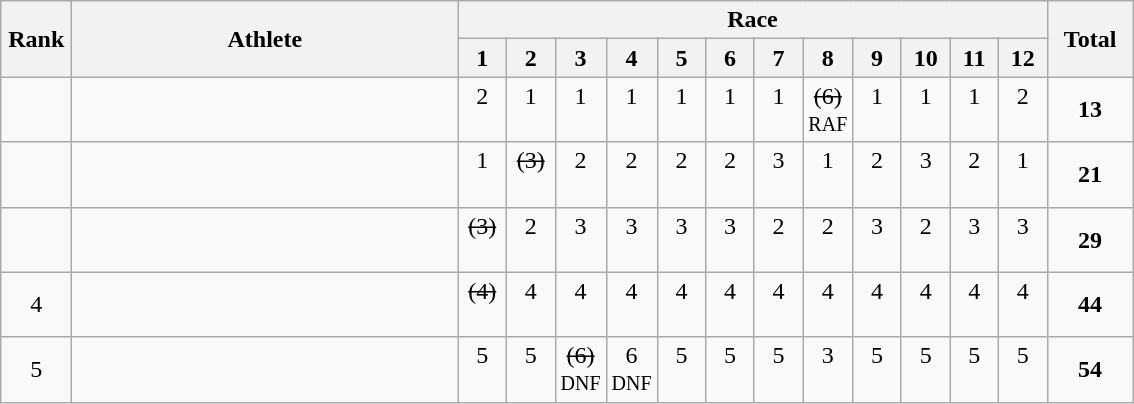<table | class="wikitable" style="text-align:center">
<tr>
<th rowspan="2" width=40>Rank</th>
<th rowspan="2" width=250>Athlete</th>
<th colspan="12">Race</th>
<th rowspan="2" width=50>Total</th>
</tr>
<tr>
<th width=25>1</th>
<th width=25>2</th>
<th width=25>3</th>
<th width=25>4</th>
<th width=25>5</th>
<th width=25>6</th>
<th width=25>7</th>
<th width=25>8</th>
<th width=25>9</th>
<th width=25>10</th>
<th width=25>11</th>
<th width=25>12</th>
</tr>
<tr>
<td></td>
<td align=left></td>
<td>2<br> </td>
<td>1<br> </td>
<td>1<br> </td>
<td>1<br> </td>
<td>1<br> </td>
<td>1<br> </td>
<td>1<br> </td>
<td><s>(6)</s><br><small>RAF</small></td>
<td>1<br> </td>
<td>1<br> </td>
<td>1<br> </td>
<td>2<br> </td>
<td><strong>13</strong></td>
</tr>
<tr>
<td></td>
<td align=left></td>
<td>1<br> </td>
<td><s>(3)</s><br> </td>
<td>2<br> </td>
<td>2<br> </td>
<td>2<br> </td>
<td>2<br> </td>
<td>3<br> </td>
<td>1<br> </td>
<td>2<br> </td>
<td>3<br> </td>
<td>2<br> </td>
<td>1<br> </td>
<td><strong>21</strong></td>
</tr>
<tr>
<td></td>
<td align=left></td>
<td><s>(3)</s><br> </td>
<td>2<br> </td>
<td>3<br> </td>
<td>3<br> </td>
<td>3<br> </td>
<td>3<br> </td>
<td>2<br> </td>
<td>2<br> </td>
<td>3<br> </td>
<td>2<br> </td>
<td>3<br> </td>
<td>3<br> </td>
<td><strong>29</strong></td>
</tr>
<tr>
<td>4</td>
<td align=left></td>
<td><s>(4)</s><br> </td>
<td>4<br> </td>
<td>4<br> </td>
<td>4<br> </td>
<td>4<br> </td>
<td>4<br> </td>
<td>4<br> </td>
<td>4<br> </td>
<td>4<br> </td>
<td>4<br> </td>
<td>4<br> </td>
<td>4<br> </td>
<td><strong>44</strong></td>
</tr>
<tr>
<td>5</td>
<td align=left></td>
<td>5<br> </td>
<td>5<br> </td>
<td><s>(6)</s><br><small>DNF</small></td>
<td>6<br><small>DNF</small></td>
<td>5<br> </td>
<td>5<br> </td>
<td>5<br> </td>
<td>3<br> </td>
<td>5<br> </td>
<td>5<br> </td>
<td>5<br> </td>
<td>5<br> </td>
<td><strong>54</strong></td>
</tr>
</table>
